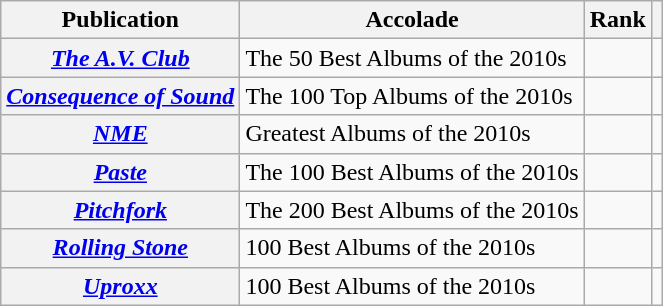<table class="wikitable sortable plainrowheaders">
<tr>
<th>Publication</th>
<th>Accolade</th>
<th>Rank</th>
<th class="unsortable"></th>
</tr>
<tr>
<th scope="row"><em><a href='#'>The A.V. Club</a></em></th>
<td>The 50 Best Albums of the 2010s</td>
<td></td>
<td></td>
</tr>
<tr>
<th scope="row"><em><a href='#'>Consequence of Sound</a></em></th>
<td>The 100 Top Albums of the 2010s</td>
<td></td>
<td></td>
</tr>
<tr>
<th scope="row"><em><a href='#'>NME</a></em></th>
<td>Greatest Albums of the 2010s</td>
<td></td>
<td></td>
</tr>
<tr>
<th scope="row"><em><a href='#'>Paste</a></em></th>
<td>The 100 Best Albums of the 2010s</td>
<td></td>
<td></td>
</tr>
<tr>
<th scope="row"><em><a href='#'>Pitchfork</a></em></th>
<td>The 200 Best Albums of the 2010s</td>
<td></td>
<td></td>
</tr>
<tr>
<th scope="row"><em><a href='#'>Rolling Stone</a></em></th>
<td>100 Best Albums of the 2010s</td>
<td></td>
<td></td>
</tr>
<tr>
<th scope="row"><em><a href='#'>Uproxx</a></em></th>
<td>100 Best Albums of the 2010s</td>
<td></td>
<td></td>
</tr>
</table>
